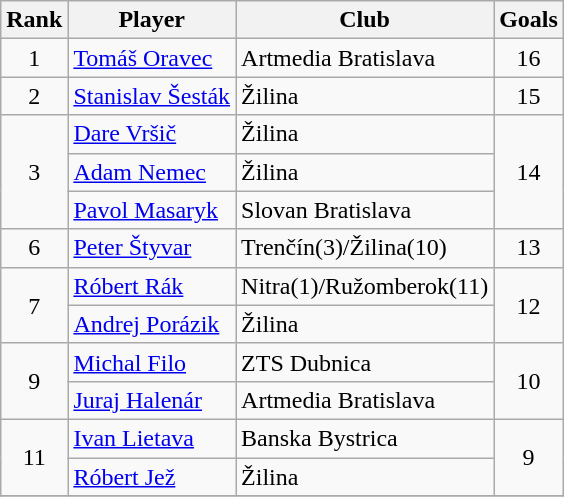<table class="wikitable" style="text-align:center">
<tr>
<th>Rank</th>
<th>Player</th>
<th>Club</th>
<th>Goals</th>
</tr>
<tr>
<td>1</td>
<td align="left"> <a href='#'>Tomáš Oravec</a></td>
<td align="left">Artmedia Bratislava</td>
<td>16</td>
</tr>
<tr>
<td>2</td>
<td align="left"> <a href='#'>Stanislav Šesták</a></td>
<td align="left">Žilina</td>
<td>15</td>
</tr>
<tr>
<td rowspan=3>3</td>
<td align="left"> <a href='#'>Dare Vršič</a></td>
<td align="left">Žilina</td>
<td rowspan=3>14</td>
</tr>
<tr>
<td align="left"> <a href='#'>Adam Nemec</a></td>
<td align="left">Žilina</td>
</tr>
<tr>
<td align="left"> <a href='#'>Pavol Masaryk</a></td>
<td align="left">Slovan Bratislava</td>
</tr>
<tr>
<td>6</td>
<td align="left"> <a href='#'>Peter Štyvar</a></td>
<td align="left">Trenčín(3)/Žilina(10)</td>
<td>13</td>
</tr>
<tr>
<td rowspan=2>7</td>
<td align="left"> <a href='#'>Róbert Rák</a></td>
<td align="left">Nitra(1)/Ružomberok(11)</td>
<td rowspan=2>12</td>
</tr>
<tr>
<td align="left"> <a href='#'>Andrej Porázik</a></td>
<td align="left">Žilina</td>
</tr>
<tr>
<td rowspan=2>9</td>
<td align="left"> <a href='#'>Michal Filo</a></td>
<td align="left">ZTS Dubnica</td>
<td rowspan=2>10</td>
</tr>
<tr>
<td align="left"> <a href='#'>Juraj Halenár</a></td>
<td align="left">Artmedia Bratislava</td>
</tr>
<tr>
<td rowspan=2>11</td>
<td align="left"> <a href='#'>Ivan Lietava</a></td>
<td align="left">Banska Bystrica</td>
<td rowspan=2>9</td>
</tr>
<tr>
<td align="left"> <a href='#'>Róbert Jež</a></td>
<td align="left">Žilina</td>
</tr>
<tr>
</tr>
</table>
